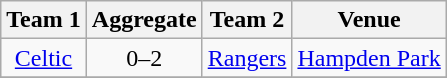<table class="wikitable" style="text-align: center">
<tr>
<th>Team 1</th>
<th>Aggregate</th>
<th>Team 2</th>
<th>Venue</th>
</tr>
<tr>
<td><a href='#'>Celtic</a></td>
<td>0–2</td>
<td><a href='#'>Rangers</a></td>
<td><a href='#'>Hampden Park</a></td>
</tr>
<tr>
</tr>
</table>
